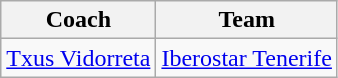<table class="wikitable">
<tr>
<th align="center">Coach</th>
<th align="center">Team</th>
</tr>
<tr>
<td> <a href='#'>Txus Vidorreta</a></td>
<td><a href='#'>Iberostar Tenerife</a></td>
</tr>
</table>
